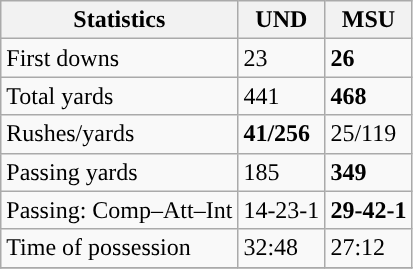<table class="wikitable" style="float: left;">
<tr>
<th>Statistics</th>
<th>UND</th>
<th>MSU</th>
</tr>
<tr>
<td>First downs</td>
<td>23</td>
<td><strong>26</strong></td>
</tr>
<tr>
<td>Total yards</td>
<td>441</td>
<td><strong>468</strong></td>
</tr>
<tr>
<td>Rushes/yards</td>
<td><strong>41/256</strong></td>
<td>25/119</td>
</tr>
<tr>
<td>Passing yards</td>
<td>185</td>
<td><strong>349</strong></td>
</tr>
<tr>
<td>Passing: Comp–Att–Int</td>
<td>14-23-1</td>
<td><strong>29-42-1</strong></td>
</tr>
<tr>
<td>Time of possession</td>
<td>32:48</td>
<td>27:12</td>
</tr>
<tr>
</tr>
</table>
